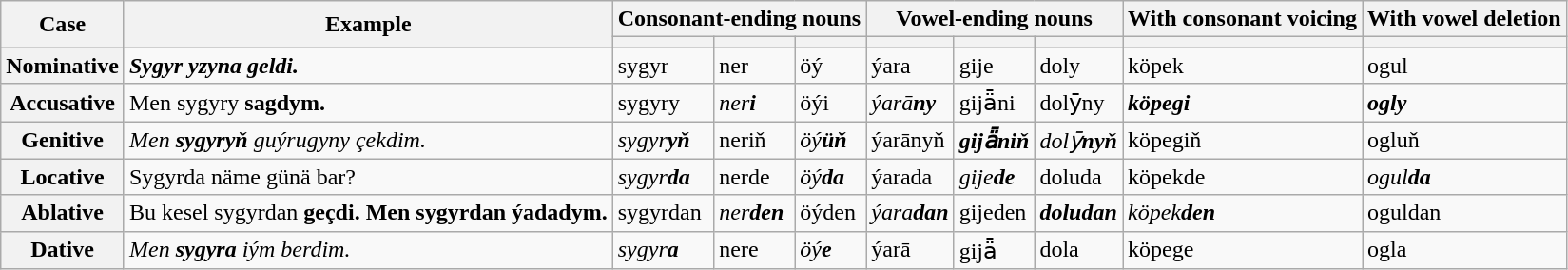<table class="wikitable">
<tr>
<th rowspan=2>Case</th>
<th rowspan=2>Example</th>
<th colspan=3>Consonant-ending nouns</th>
<th colspan=3>Vowel-ending nouns</th>
<th>With consonant voicing</th>
<th>With vowel deletion</th>
</tr>
<tr>
<th></th>
<th></th>
<th></th>
<th></th>
<th></th>
<th></th>
<th></th>
<th></th>
</tr>
<tr>
<th>Nominative</th>
<td><strong><em>Sygyr<strong> yzyna geldi.<em></td>
<td></em>sygyr<em></td>
<td></em>ner<em></td>
<td></em>öý<em></td>
<td></em>ýara<em></td>
<td></em>gije<em></td>
<td></em>doly<em></td>
<td></em>köpek<em></td>
<td></em>ogul<em></td>
</tr>
<tr>
<th>Accusative</th>
<td></em>Men </strong>sygyry<strong> sagdym.<em></td>
<td></em>sygyr</strong>y</em></strong></td>
<td><em>ner<strong>i<strong><em></td>
<td></em>öý</strong>i</em></strong></td>
<td><em>ýarā<strong>ny<strong><em></td>
<td></em></strong>gijǟni<strong><em></td>
<td></em>dolȳ</strong>ny</em></strong></td>
<td><strong><em>köpegi</em></strong></td>
<td><strong><em>ogly</em></strong></td>
</tr>
<tr>
<th>Genitive</th>
<td><em>Men <strong>sygyryň</strong> guýrugyny çekdim.</em></td>
<td><em>sygyr<strong>yň<strong><em></td>
<td></em>ner</strong>iň</em></strong></td>
<td><em>öý<strong>üň<strong><em></td>
<td></em>ýarā</strong>nyň</em></strong></td>
<td><strong><em>gijǟniň</em></strong></td>
<td><em>dolȳ<strong>nyň<strong><em></td>
<td></em></strong>köpegiň<strong><em></td>
<td></em></strong>ogluň<strong><em></td>
</tr>
<tr>
<th>Locative</th>
<td></em></strong>Sygyrda</strong> näme günä bar?</em></td>
<td><em>sygyr<strong>da<strong><em></td>
<td></em>ner</strong>de</em></strong></td>
<td><em>öý<strong>da<strong><em></td>
<td></em>ýara</strong>da</em></strong></td>
<td><em>gije<strong>de<strong><em></td>
<td></em></strong>doluda<strong><em></td>
<td></em>köpek</strong>de</em></strong></td>
<td><em>ogul<strong>da<strong><em></td>
</tr>
<tr>
<th>Ablative</th>
<td></em>Bu kesel </strong>sygyrdan<strong> geçdi. Men sygyrdan ýadadym.<em></td>
<td></em>sygyr</strong>dan</em></strong></td>
<td><em>ner<strong>den<strong><em></td>
<td></em>öý</strong>den</em></strong></td>
<td><em>ýara<strong>dan<strong><em></td>
<td></em>gije</strong>den</em></strong></td>
<td><strong><em>doludan</em></strong></td>
<td><em>köpek<strong>den<strong><em></td>
<td></em>ogul</strong>dan</em></strong></td>
</tr>
<tr>
<th>Dative</th>
<td><em>Men <strong>sygyra</strong> iým berdim.</em></td>
<td><em>sygyr<strong>a<strong><em></td>
<td></em>ner</strong>e</em></strong></td>
<td><em>öý<strong>e<strong><em></td>
<td></em></strong>ýarā<strong><em></td>
<td></em></strong>gijǟ<strong><em></td>
<td></em></strong>dola<strong><em></td>
<td></em></strong>köpege<strong><em></td>
<td></em></strong>ogla<strong><em></td>
</tr>
</table>
